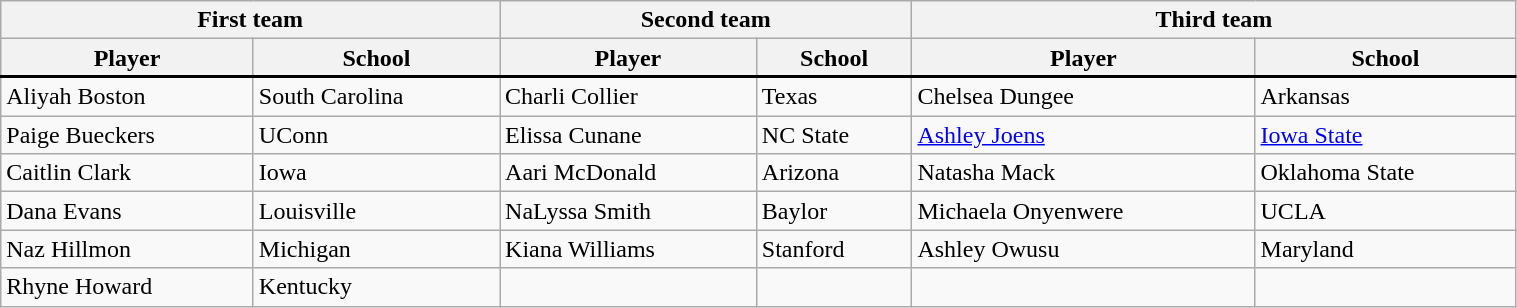<table class="wikitable" style="width:80%;">
<tr>
<th colspan=2>First team</th>
<th colspan=2>Second team</th>
<th colspan=2>Third team</th>
</tr>
<tr>
<th>Player</th>
<th>School</th>
<th>Player</th>
<th>School</th>
<th>Player</th>
<th>School</th>
</tr>
<tr>
</tr>
<tr style = "border-top:2px solid black;">
<td>Aliyah Boston</td>
<td>South Carolina</td>
<td>Charli Collier</td>
<td>Texas</td>
<td>Chelsea Dungee</td>
<td>Arkansas</td>
</tr>
<tr>
<td>Paige Bueckers</td>
<td>UConn</td>
<td>Elissa Cunane</td>
<td>NC State</td>
<td><a href='#'>Ashley Joens</a></td>
<td><a href='#'>Iowa State</a></td>
</tr>
<tr>
<td>Caitlin Clark</td>
<td>Iowa</td>
<td>Aari McDonald</td>
<td>Arizona</td>
<td>Natasha Mack</td>
<td>Oklahoma State</td>
</tr>
<tr>
<td>Dana Evans</td>
<td>Louisville</td>
<td>NaLyssa Smith</td>
<td>Baylor</td>
<td>Michaela Onyenwere</td>
<td>UCLA</td>
</tr>
<tr>
<td>Naz Hillmon</td>
<td>Michigan</td>
<td>Kiana Williams</td>
<td>Stanford</td>
<td>Ashley Owusu</td>
<td>Maryland</td>
</tr>
<tr>
<td>Rhyne Howard</td>
<td>Kentucky</td>
<td></td>
<td></td>
<td></td>
<td></td>
</tr>
</table>
